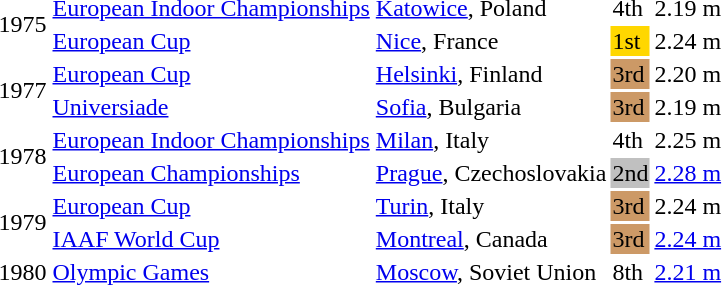<table>
<tr>
<td rowspan=2>1975</td>
<td><a href='#'>European Indoor Championships</a></td>
<td><a href='#'>Katowice</a>, Poland</td>
<td>4th</td>
<td>2.19 m</td>
</tr>
<tr>
<td><a href='#'>European Cup</a></td>
<td><a href='#'>Nice</a>, France</td>
<td bgcolor=gold>1st</td>
<td>2.24 m </td>
</tr>
<tr>
<td rowspan=2>1977</td>
<td><a href='#'>European Cup</a></td>
<td><a href='#'>Helsinki</a>, Finland</td>
<td bgcolor=cc9966>3rd</td>
<td>2.20 m</td>
</tr>
<tr>
<td><a href='#'>Universiade</a></td>
<td><a href='#'>Sofia</a>, Bulgaria</td>
<td bgcolor=cc9966>3rd</td>
<td>2.19 m</td>
</tr>
<tr>
<td rowspan=2>1978</td>
<td><a href='#'>European Indoor Championships</a></td>
<td><a href='#'>Milan</a>, Italy</td>
<td>4th</td>
<td>2.25 m</td>
</tr>
<tr>
<td><a href='#'>European Championships</a></td>
<td><a href='#'>Prague</a>, Czechoslovakia</td>
<td bgcolor=silver>2nd</td>
<td><a href='#'>2.28 m</a></td>
</tr>
<tr>
<td rowspan=2>1979</td>
<td><a href='#'>European Cup</a></td>
<td><a href='#'>Turin</a>, Italy</td>
<td bgcolor=cc9966>3rd</td>
<td>2.24 m</td>
</tr>
<tr>
<td><a href='#'>IAAF World Cup</a></td>
<td><a href='#'>Montreal</a>, Canada</td>
<td bgcolor=cc9966>3rd</td>
<td><a href='#'>2.24 m</a></td>
</tr>
<tr>
<td>1980</td>
<td><a href='#'>Olympic Games</a></td>
<td><a href='#'>Moscow</a>, Soviet Union</td>
<td>8th</td>
<td><a href='#'>2.21 m</a></td>
</tr>
</table>
